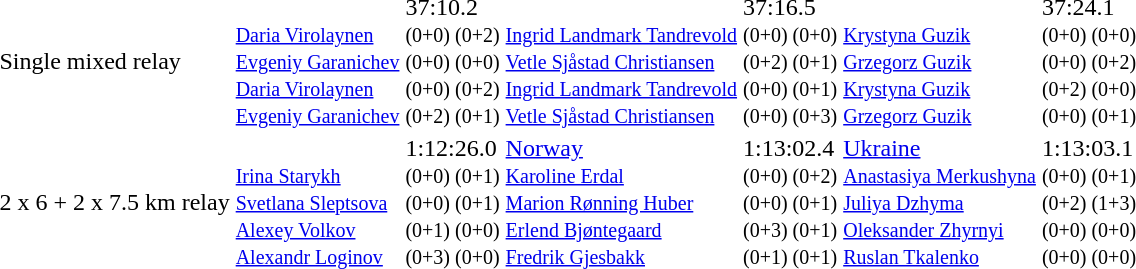<table>
<tr>
<td>Single mixed relay<br> </td>
<td><br><small><a href='#'>Daria Virolaynen</a><br><a href='#'>Evgeniy Garanichev</a><br><a href='#'>Daria Virolaynen</a><br><a href='#'>Evgeniy Garanichev</a></small></td>
<td>37:10.2 <br><small>(0+0) (0+2)<br>(0+0) (0+0)<br>(0+0) (0+2)<br>(0+2) (0+1)</small></td>
<td><br><small><a href='#'>Ingrid Landmark Tandrevold</a><br><a href='#'>Vetle Sjåstad Christiansen</a><br><a href='#'>Ingrid Landmark Tandrevold</a><br><a href='#'>Vetle Sjåstad Christiansen</a></small></td>
<td>37:16.5 <br><small>(0+0) (0+0)<br>(0+2) (0+1)<br>(0+0) (0+1)<br>(0+0) (0+3)</small></td>
<td><br><small><a href='#'>Krystyna Guzik</a><br><a href='#'>Grzegorz Guzik</a> <br><a href='#'>Krystyna Guzik</a><br><a href='#'>Grzegorz Guzik</a></small></td>
<td>37:24.1 <br><small>(0+0) (0+0)<br>(0+0) (0+2)<br>(0+2) (0+0)<br>(0+0) (0+1)</small></td>
</tr>
<tr>
<td>2 x 6 + 2 x 7.5 km relay<br><em></em></td>
<td><br><small><a href='#'>Irina Starykh</a><br><a href='#'>Svetlana Sleptsova</a><br><a href='#'>Alexey Volkov</a><br><a href='#'>Alexandr Loginov</a></small></td>
<td>1:12:26.0 <br><small>(0+0) (0+1)<br>(0+0) (0+1)<br>(0+1) (0+0)<br>(0+3) (0+0)</small>  <br></td>
<td> <a href='#'>Norway</a><br><small><a href='#'>Karoline Erdal</a><br><a href='#'>Marion Rønning Huber</a><br><a href='#'>Erlend Bjøntegaard</a><br><a href='#'>Fredrik Gjesbakk</a></small></td>
<td>1:13:02.4 <br><small>(0+0) (0+2)<br>(0+0) (0+1)<br>(0+3) (0+1)<br>(0+1) (0+1)</small>  <br></td>
<td> <a href='#'>Ukraine</a><br><small><a href='#'>Anastasiya Merkushyna</a><br><a href='#'>Juliya Dzhyma</a><br><a href='#'>Oleksander Zhyrnyi</a><br><a href='#'>Ruslan Tkalenko</a></small></td>
<td>1:13:03.1 <br><small>(0+0) (0+1)<br>(0+2) (1+3)<br>(0+0) (0+0)<br>(0+0) (0+0)</small></td>
</tr>
</table>
